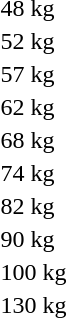<table>
<tr>
<td>48 kg</td>
<td></td>
<td></td>
<td></td>
</tr>
<tr>
<td>52 kg</td>
<td></td>
<td></td>
<td></td>
</tr>
<tr>
<td>57 kg</td>
<td></td>
<td></td>
<td></td>
</tr>
<tr>
<td>62 kg</td>
<td></td>
<td></td>
<td></td>
</tr>
<tr>
<td>68 kg</td>
<td></td>
<td></td>
<td></td>
</tr>
<tr>
<td>74 kg</td>
<td></td>
<td></td>
<td></td>
</tr>
<tr>
<td>82 kg</td>
<td></td>
<td></td>
<td></td>
</tr>
<tr>
<td>90 kg</td>
<td></td>
<td></td>
<td></td>
</tr>
<tr>
<td>100 kg</td>
<td></td>
<td></td>
<td></td>
</tr>
<tr>
<td>130 kg</td>
<td></td>
<td></td>
<td></td>
</tr>
</table>
